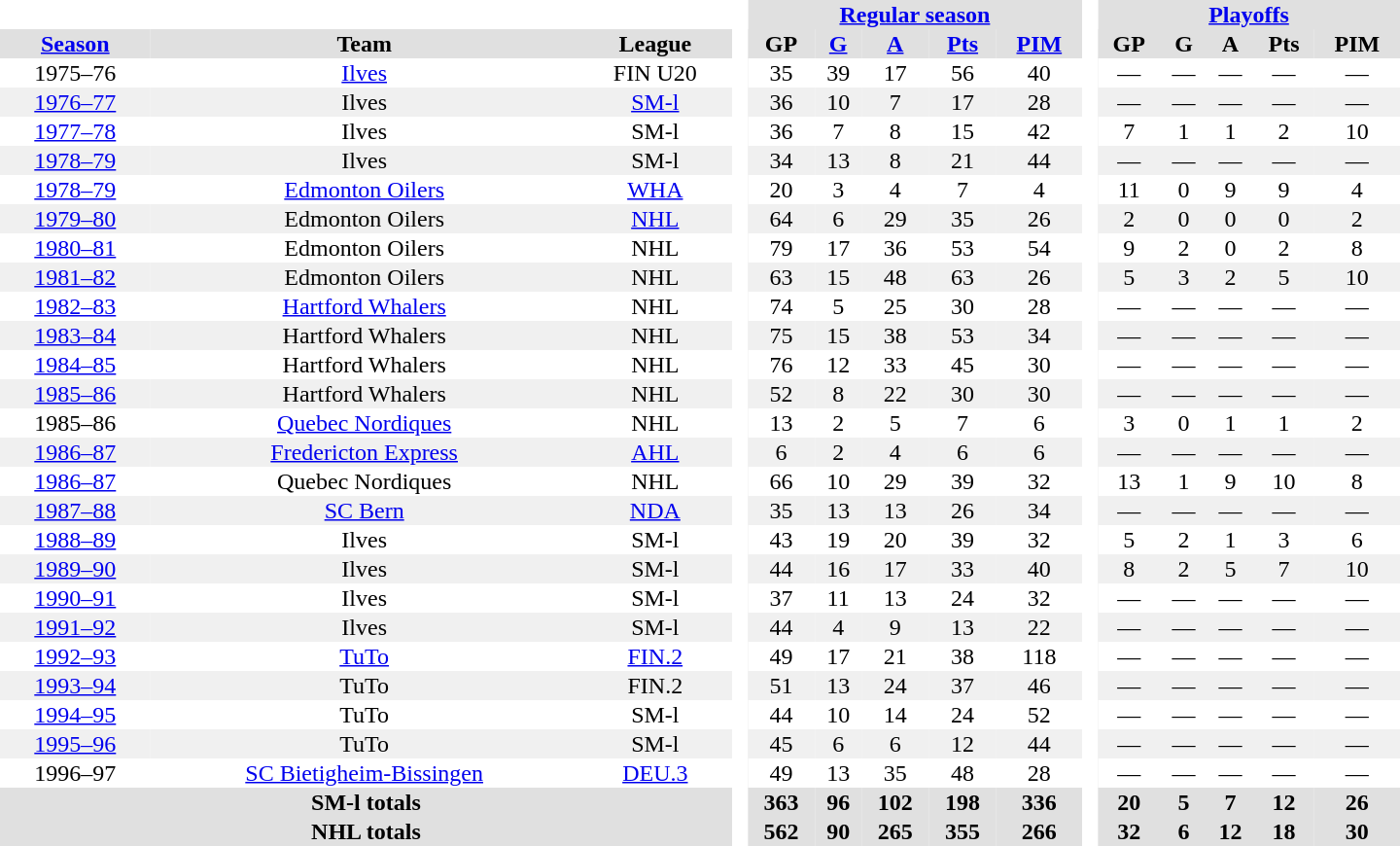<table border="0" cellpadding="1" cellspacing="0" style="text-align:center; width:60em;">
<tr style="background:#e0e0e0;">
<th colspan="3"  bgcolor="#ffffff"> </th>
<th rowspan="99" bgcolor="#ffffff"> </th>
<th colspan="5"><a href='#'>Regular season</a></th>
<th rowspan="99" bgcolor="#ffffff"> </th>
<th colspan="5"><a href='#'>Playoffs</a></th>
</tr>
<tr style="background:#e0e0e0;">
<th><a href='#'>Season</a></th>
<th>Team</th>
<th>League</th>
<th>GP</th>
<th><a href='#'>G</a></th>
<th><a href='#'>A</a></th>
<th><a href='#'>Pts</a></th>
<th><a href='#'>PIM</a></th>
<th>GP</th>
<th>G</th>
<th>A</th>
<th>Pts</th>
<th>PIM</th>
</tr>
<tr>
<td>1975–76</td>
<td><a href='#'>Ilves</a></td>
<td>FIN U20</td>
<td>35</td>
<td>39</td>
<td>17</td>
<td>56</td>
<td>40</td>
<td>—</td>
<td>—</td>
<td>—</td>
<td>—</td>
<td>—</td>
</tr>
<tr style="background:#f0f0f0;">
<td><a href='#'>1976–77</a></td>
<td>Ilves</td>
<td><a href='#'>SM-l</a></td>
<td>36</td>
<td>10</td>
<td>7</td>
<td>17</td>
<td>28</td>
<td>—</td>
<td>—</td>
<td>—</td>
<td>—</td>
<td>—</td>
</tr>
<tr>
<td><a href='#'>1977–78</a></td>
<td>Ilves</td>
<td>SM-l</td>
<td>36</td>
<td>7</td>
<td>8</td>
<td>15</td>
<td>42</td>
<td>7</td>
<td>1</td>
<td>1</td>
<td>2</td>
<td>10</td>
</tr>
<tr style="background:#f0f0f0;">
<td><a href='#'>1978–79</a></td>
<td>Ilves</td>
<td>SM-l</td>
<td>34</td>
<td>13</td>
<td>8</td>
<td>21</td>
<td>44</td>
<td>—</td>
<td>—</td>
<td>—</td>
<td>—</td>
<td>—</td>
</tr>
<tr>
<td><a href='#'>1978–79</a></td>
<td><a href='#'>Edmonton Oilers</a></td>
<td><a href='#'>WHA</a></td>
<td>20</td>
<td>3</td>
<td>4</td>
<td>7</td>
<td>4</td>
<td>11</td>
<td>0</td>
<td>9</td>
<td>9</td>
<td>4</td>
</tr>
<tr style="background:#f0f0f0;">
<td><a href='#'>1979–80</a></td>
<td>Edmonton Oilers</td>
<td><a href='#'>NHL</a></td>
<td>64</td>
<td>6</td>
<td>29</td>
<td>35</td>
<td>26</td>
<td>2</td>
<td>0</td>
<td>0</td>
<td>0</td>
<td>2</td>
</tr>
<tr>
<td><a href='#'>1980–81</a></td>
<td>Edmonton Oilers</td>
<td>NHL</td>
<td>79</td>
<td>17</td>
<td>36</td>
<td>53</td>
<td>54</td>
<td>9</td>
<td>2</td>
<td>0</td>
<td>2</td>
<td>8</td>
</tr>
<tr style="background:#f0f0f0;">
<td><a href='#'>1981–82</a></td>
<td>Edmonton Oilers</td>
<td>NHL</td>
<td>63</td>
<td>15</td>
<td>48</td>
<td>63</td>
<td>26</td>
<td>5</td>
<td>3</td>
<td>2</td>
<td>5</td>
<td>10</td>
</tr>
<tr>
<td><a href='#'>1982–83</a></td>
<td><a href='#'>Hartford Whalers</a></td>
<td>NHL</td>
<td>74</td>
<td>5</td>
<td>25</td>
<td>30</td>
<td>28</td>
<td>—</td>
<td>—</td>
<td>—</td>
<td>—</td>
<td>—</td>
</tr>
<tr style="background:#f0f0f0;">
<td><a href='#'>1983–84</a></td>
<td>Hartford Whalers</td>
<td>NHL</td>
<td>75</td>
<td>15</td>
<td>38</td>
<td>53</td>
<td>34</td>
<td>—</td>
<td>—</td>
<td>—</td>
<td>—</td>
<td>—</td>
</tr>
<tr>
<td><a href='#'>1984–85</a></td>
<td>Hartford Whalers</td>
<td>NHL</td>
<td>76</td>
<td>12</td>
<td>33</td>
<td>45</td>
<td>30</td>
<td>—</td>
<td>—</td>
<td>—</td>
<td>—</td>
<td>—</td>
</tr>
<tr style="background:#f0f0f0;">
<td><a href='#'>1985–86</a></td>
<td>Hartford Whalers</td>
<td>NHL</td>
<td>52</td>
<td>8</td>
<td>22</td>
<td>30</td>
<td>30</td>
<td>—</td>
<td>—</td>
<td>—</td>
<td>—</td>
<td>—</td>
</tr>
<tr>
<td>1985–86</td>
<td><a href='#'>Quebec Nordiques</a></td>
<td>NHL</td>
<td>13</td>
<td>2</td>
<td>5</td>
<td>7</td>
<td>6</td>
<td>3</td>
<td>0</td>
<td>1</td>
<td>1</td>
<td>2</td>
</tr>
<tr style="background:#f0f0f0;">
<td><a href='#'>1986–87</a></td>
<td><a href='#'>Fredericton Express</a></td>
<td><a href='#'>AHL</a></td>
<td>6</td>
<td>2</td>
<td>4</td>
<td>6</td>
<td>6</td>
<td>—</td>
<td>—</td>
<td>—</td>
<td>—</td>
<td>—</td>
</tr>
<tr>
<td><a href='#'>1986–87</a></td>
<td>Quebec Nordiques</td>
<td>NHL</td>
<td>66</td>
<td>10</td>
<td>29</td>
<td>39</td>
<td>32</td>
<td>13</td>
<td>1</td>
<td>9</td>
<td>10</td>
<td>8</td>
</tr>
<tr style="background:#f0f0f0;">
<td><a href='#'>1987–88</a></td>
<td><a href='#'>SC Bern</a></td>
<td><a href='#'>NDA</a></td>
<td>35</td>
<td>13</td>
<td>13</td>
<td>26</td>
<td>34</td>
<td>—</td>
<td>—</td>
<td>—</td>
<td>—</td>
<td>—</td>
</tr>
<tr>
<td><a href='#'>1988–89</a></td>
<td>Ilves</td>
<td>SM-l</td>
<td>43</td>
<td>19</td>
<td>20</td>
<td>39</td>
<td>32</td>
<td>5</td>
<td>2</td>
<td>1</td>
<td>3</td>
<td>6</td>
</tr>
<tr style="background:#f0f0f0;">
<td><a href='#'>1989–90</a></td>
<td>Ilves</td>
<td>SM-l</td>
<td>44</td>
<td>16</td>
<td>17</td>
<td>33</td>
<td>40</td>
<td>8</td>
<td>2</td>
<td>5</td>
<td>7</td>
<td>10</td>
</tr>
<tr>
<td><a href='#'>1990–91</a></td>
<td>Ilves</td>
<td>SM-l</td>
<td>37</td>
<td>11</td>
<td>13</td>
<td>24</td>
<td>32</td>
<td>—</td>
<td>—</td>
<td>—</td>
<td>—</td>
<td>—</td>
</tr>
<tr style="background:#f0f0f0;">
<td><a href='#'>1991–92</a></td>
<td>Ilves</td>
<td>SM-l</td>
<td>44</td>
<td>4</td>
<td>9</td>
<td>13</td>
<td>22</td>
<td>—</td>
<td>—</td>
<td>—</td>
<td>—</td>
<td>—</td>
</tr>
<tr>
<td><a href='#'>1992–93</a></td>
<td><a href='#'>TuTo</a></td>
<td><a href='#'>FIN.2</a></td>
<td>49</td>
<td>17</td>
<td>21</td>
<td>38</td>
<td>118</td>
<td>—</td>
<td>—</td>
<td>—</td>
<td>—</td>
<td>—</td>
</tr>
<tr style="background:#f0f0f0;">
<td><a href='#'>1993–94</a></td>
<td>TuTo</td>
<td>FIN.2</td>
<td>51</td>
<td>13</td>
<td>24</td>
<td>37</td>
<td>46</td>
<td>—</td>
<td>—</td>
<td>—</td>
<td>—</td>
<td>—</td>
</tr>
<tr>
<td><a href='#'>1994–95</a></td>
<td>TuTo</td>
<td>SM-l</td>
<td>44</td>
<td>10</td>
<td>14</td>
<td>24</td>
<td>52</td>
<td>—</td>
<td>—</td>
<td>—</td>
<td>—</td>
<td>—</td>
</tr>
<tr style="background:#f0f0f0;">
<td><a href='#'>1995–96</a></td>
<td>TuTo</td>
<td>SM-l</td>
<td>45</td>
<td>6</td>
<td>6</td>
<td>12</td>
<td>44</td>
<td>—</td>
<td>—</td>
<td>—</td>
<td>—</td>
<td>—</td>
</tr>
<tr>
<td>1996–97</td>
<td><a href='#'>SC Bietigheim-Bissingen</a></td>
<td><a href='#'>DEU.3</a></td>
<td>49</td>
<td>13</td>
<td>35</td>
<td>48</td>
<td>28</td>
<td>—</td>
<td>—</td>
<td>—</td>
<td>—</td>
<td>—</td>
</tr>
<tr style="background:#e0e0e0;">
<th colspan="3">SM-l totals</th>
<th>363</th>
<th>96</th>
<th>102</th>
<th>198</th>
<th>336</th>
<th>20</th>
<th>5</th>
<th>7</th>
<th>12</th>
<th>26</th>
</tr>
<tr style="background:#e0e0e0;">
<th colspan="3">NHL totals</th>
<th>562</th>
<th>90</th>
<th>265</th>
<th>355</th>
<th>266</th>
<th>32</th>
<th>6</th>
<th>12</th>
<th>18</th>
<th>30</th>
</tr>
</table>
